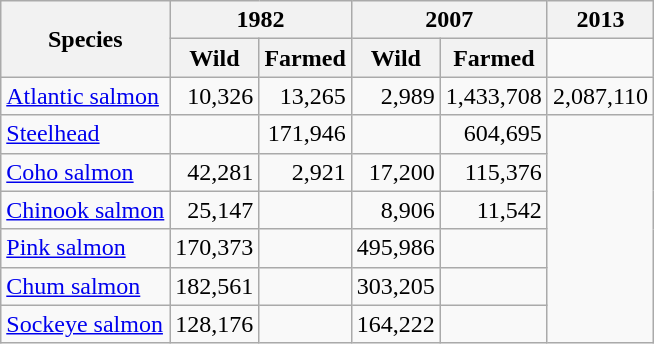<table class="wikitable">
<tr>
<th rowspan=2>Species</th>
<th colspan="2">1982</th>
<th colspan="2">2007</th>
<th colspan="2">2013</th>
</tr>
<tr>
<th>Wild</th>
<th>Farmed</th>
<th>Wild</th>
<th>Farmed</th>
</tr>
<tr>
<td><a href='#'>Atlantic salmon</a></td>
<td style="text-align:right;">10,326</td>
<td style="text-align:right;">13,265</td>
<td style="text-align:right;">2,989</td>
<td style="text-align:right;">1,433,708 </td>
<td style="text-align:right;">2,087,110</td>
</tr>
<tr>
<td><a href='#'>Steelhead</a></td>
<td style="text-align:right;"></td>
<td style="text-align:right;">171,946</td>
<td style="text-align:right;"></td>
<td style="text-align:right;">604,695</td>
</tr>
<tr>
<td><a href='#'>Coho salmon</a></td>
<td style="text-align:right;">42,281</td>
<td style="text-align:right;">2,921</td>
<td style="text-align:right;">17,200</td>
<td style="text-align:right;">115,376</td>
</tr>
<tr>
<td><a href='#'>Chinook salmon</a></td>
<td style="text-align:right;">25,147</td>
<td style="text-align:right;"></td>
<td style="text-align:right;">8,906</td>
<td style="text-align:right;">11,542</td>
</tr>
<tr>
<td><a href='#'>Pink salmon</a></td>
<td style="text-align:right;">170,373</td>
<td style="text-align:right;"></td>
<td style="text-align:right;">495,986</td>
<td style="text-align:right;"></td>
</tr>
<tr>
<td><a href='#'>Chum salmon</a></td>
<td style="text-align:right;">182,561</td>
<td style="text-align:right;"></td>
<td style="text-align:right;">303,205</td>
<td style="text-align:right;"></td>
</tr>
<tr>
<td><a href='#'>Sockeye salmon</a></td>
<td style="text-align:right;">128,176</td>
<td style="text-align:right;"></td>
<td style="text-align:right;">164,222</td>
<td style="text-align:right;"></td>
</tr>
</table>
